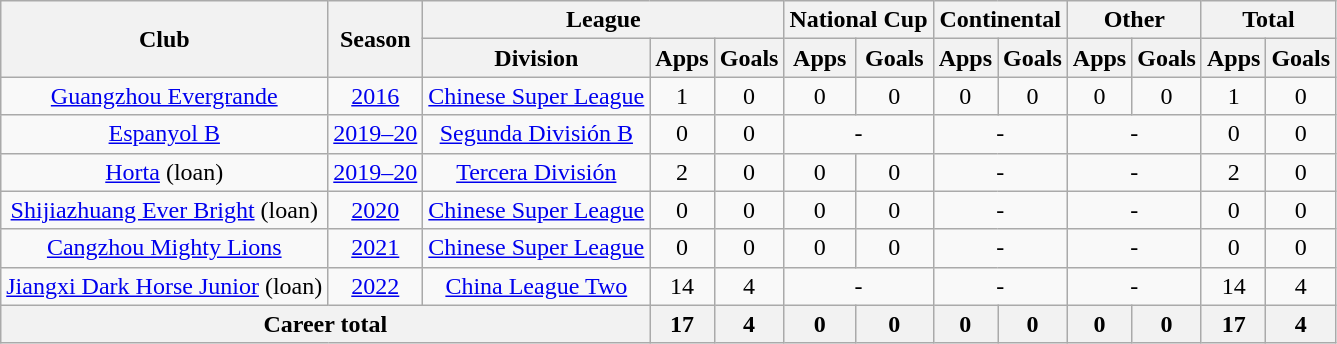<table class="wikitable" style="text-align: center">
<tr>
<th rowspan="2">Club</th>
<th rowspan="2">Season</th>
<th colspan="3">League</th>
<th colspan="2">National Cup</th>
<th colspan="2">Continental</th>
<th colspan="2">Other</th>
<th colspan="2">Total</th>
</tr>
<tr>
<th>Division</th>
<th>Apps</th>
<th>Goals</th>
<th>Apps</th>
<th>Goals</th>
<th>Apps</th>
<th>Goals</th>
<th>Apps</th>
<th>Goals</th>
<th>Apps</th>
<th>Goals</th>
</tr>
<tr>
<td><a href='#'>Guangzhou Evergrande</a></td>
<td><a href='#'>2016</a></td>
<td><a href='#'>Chinese Super League</a></td>
<td>1</td>
<td>0</td>
<td>0</td>
<td>0</td>
<td>0</td>
<td>0</td>
<td>0</td>
<td>0</td>
<td>1</td>
<td>0</td>
</tr>
<tr>
<td><a href='#'>Espanyol B</a></td>
<td><a href='#'>2019–20</a></td>
<td><a href='#'>Segunda División B</a></td>
<td>0</td>
<td>0</td>
<td colspan="2">-</td>
<td colspan="2">-</td>
<td colspan="2">-</td>
<td>0</td>
<td>0</td>
</tr>
<tr>
<td><a href='#'>Horta</a> (loan)</td>
<td><a href='#'>2019–20</a></td>
<td><a href='#'>Tercera División</a></td>
<td>2</td>
<td>0</td>
<td>0</td>
<td>0</td>
<td colspan="2">-</td>
<td colspan="2">-</td>
<td>2</td>
<td>0</td>
</tr>
<tr>
<td><a href='#'>Shijiazhuang Ever Bright</a> (loan)</td>
<td><a href='#'>2020</a></td>
<td><a href='#'>Chinese Super League</a></td>
<td>0</td>
<td>0</td>
<td>0</td>
<td>0</td>
<td colspan="2">-</td>
<td colspan="2">-</td>
<td>0</td>
<td>0</td>
</tr>
<tr>
<td><a href='#'>Cangzhou Mighty Lions</a></td>
<td><a href='#'>2021</a></td>
<td><a href='#'>Chinese Super League</a></td>
<td>0</td>
<td>0</td>
<td>0</td>
<td>0</td>
<td colspan="2">-</td>
<td colspan="2">-</td>
<td>0</td>
<td>0</td>
</tr>
<tr>
<td><a href='#'>Jiangxi Dark Horse Junior</a> (loan)</td>
<td><a href='#'>2022</a></td>
<td><a href='#'>China League Two</a></td>
<td>14</td>
<td>4</td>
<td colspan="2">-</td>
<td colspan="2">-</td>
<td colspan="2">-</td>
<td>14</td>
<td>4</td>
</tr>
<tr>
<th colspan=3>Career total</th>
<th>17</th>
<th>4</th>
<th>0</th>
<th>0</th>
<th>0</th>
<th>0</th>
<th>0</th>
<th>0</th>
<th>17</th>
<th>4</th>
</tr>
</table>
